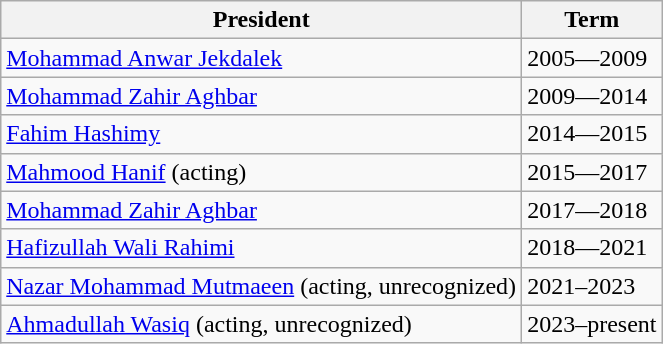<table class="wikitable">
<tr>
<th>President</th>
<th>Term</th>
</tr>
<tr>
<td><a href='#'>Mohammad Anwar Jekdalek</a></td>
<td>2005—2009</td>
</tr>
<tr>
<td><a href='#'>Mohammad Zahir Aghbar</a></td>
<td>2009—2014</td>
</tr>
<tr>
<td><a href='#'>Fahim Hashimy</a></td>
<td>2014—2015</td>
</tr>
<tr>
<td><a href='#'>Mahmood Hanif</a> (acting)</td>
<td>2015—2017</td>
</tr>
<tr>
<td><a href='#'>Mohammad Zahir Aghbar</a></td>
<td>2017—2018</td>
</tr>
<tr>
<td><a href='#'>Hafizullah Wali Rahimi</a></td>
<td>2018—2021</td>
</tr>
<tr>
<td><a href='#'>Nazar Mohammad Mutmaeen</a> (acting, unrecognized)</td>
<td>2021–2023</td>
</tr>
<tr>
<td><a href='#'>Ahmadullah Wasiq</a> (acting, unrecognized)</td>
<td>2023–present</td>
</tr>
</table>
